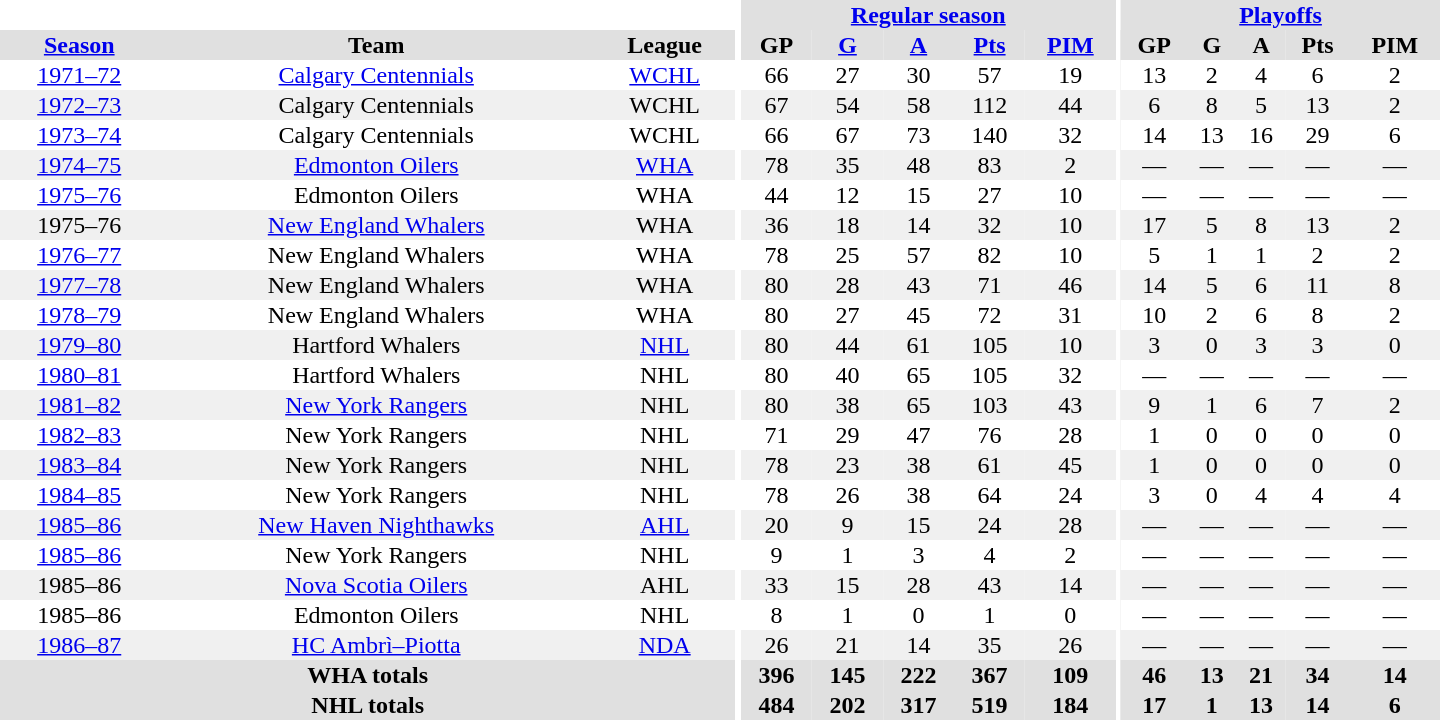<table border="0" cellpadding="1" cellspacing="0" style="text-align:center; width:60em">
<tr bgcolor="#e0e0e0">
<th colspan="3" bgcolor="#ffffff"></th>
<th rowspan="100" bgcolor="#ffffff"></th>
<th colspan="5"><a href='#'>Regular season</a></th>
<th rowspan="100" bgcolor="#ffffff"></th>
<th colspan="5"><a href='#'>Playoffs</a></th>
</tr>
<tr bgcolor="#e0e0e0">
<th><a href='#'>Season</a></th>
<th>Team</th>
<th>League</th>
<th>GP</th>
<th><a href='#'>G</a></th>
<th><a href='#'>A</a></th>
<th><a href='#'>Pts</a></th>
<th><a href='#'>PIM</a></th>
<th>GP</th>
<th>G</th>
<th>A</th>
<th>Pts</th>
<th>PIM</th>
</tr>
<tr>
<td><a href='#'>1971–72</a></td>
<td><a href='#'>Calgary Centennials</a></td>
<td><a href='#'>WCHL</a></td>
<td>66</td>
<td>27</td>
<td>30</td>
<td>57</td>
<td>19</td>
<td>13</td>
<td>2</td>
<td>4</td>
<td>6</td>
<td>2</td>
</tr>
<tr bgcolor="#f0f0f0">
<td><a href='#'>1972–73</a></td>
<td>Calgary Centennials</td>
<td>WCHL</td>
<td>67</td>
<td>54</td>
<td>58</td>
<td>112</td>
<td>44</td>
<td>6</td>
<td>8</td>
<td>5</td>
<td>13</td>
<td>2</td>
</tr>
<tr>
<td><a href='#'>1973–74</a></td>
<td>Calgary Centennials</td>
<td>WCHL</td>
<td>66</td>
<td>67</td>
<td>73</td>
<td>140</td>
<td>32</td>
<td>14</td>
<td>13</td>
<td>16</td>
<td>29</td>
<td>6</td>
</tr>
<tr bgcolor="#f0f0f0">
<td><a href='#'>1974–75</a></td>
<td><a href='#'>Edmonton Oilers</a></td>
<td><a href='#'>WHA</a></td>
<td>78</td>
<td>35</td>
<td>48</td>
<td>83</td>
<td>2</td>
<td>—</td>
<td>—</td>
<td>—</td>
<td>—</td>
<td>—</td>
</tr>
<tr>
<td><a href='#'>1975–76</a></td>
<td>Edmonton Oilers</td>
<td>WHA</td>
<td>44</td>
<td>12</td>
<td>15</td>
<td>27</td>
<td>10</td>
<td>—</td>
<td>—</td>
<td>—</td>
<td>—</td>
<td>—</td>
</tr>
<tr bgcolor="#f0f0f0">
<td>1975–76</td>
<td><a href='#'>New England Whalers</a></td>
<td>WHA</td>
<td>36</td>
<td>18</td>
<td>14</td>
<td>32</td>
<td>10</td>
<td>17</td>
<td>5</td>
<td>8</td>
<td>13</td>
<td>2</td>
</tr>
<tr>
<td><a href='#'>1976–77</a></td>
<td>New England Whalers</td>
<td>WHA</td>
<td>78</td>
<td>25</td>
<td>57</td>
<td>82</td>
<td>10</td>
<td>5</td>
<td>1</td>
<td>1</td>
<td>2</td>
<td>2</td>
</tr>
<tr bgcolor="#f0f0f0">
<td><a href='#'>1977–78</a></td>
<td>New England Whalers</td>
<td>WHA</td>
<td>80</td>
<td>28</td>
<td>43</td>
<td>71</td>
<td>46</td>
<td>14</td>
<td>5</td>
<td>6</td>
<td>11</td>
<td>8</td>
</tr>
<tr>
<td><a href='#'>1978–79</a></td>
<td>New England Whalers</td>
<td>WHA</td>
<td>80</td>
<td>27</td>
<td>45</td>
<td>72</td>
<td>31</td>
<td>10</td>
<td>2</td>
<td>6</td>
<td>8</td>
<td>2</td>
</tr>
<tr bgcolor="#f0f0f0">
<td><a href='#'>1979–80</a></td>
<td>Hartford Whalers</td>
<td><a href='#'>NHL</a></td>
<td>80</td>
<td>44</td>
<td>61</td>
<td>105</td>
<td>10</td>
<td>3</td>
<td>0</td>
<td>3</td>
<td>3</td>
<td>0</td>
</tr>
<tr>
<td><a href='#'>1980–81</a></td>
<td>Hartford Whalers</td>
<td>NHL</td>
<td>80</td>
<td>40</td>
<td>65</td>
<td>105</td>
<td>32</td>
<td>—</td>
<td>—</td>
<td>—</td>
<td>—</td>
<td>—</td>
</tr>
<tr bgcolor="#f0f0f0">
<td><a href='#'>1981–82</a></td>
<td><a href='#'>New York Rangers</a></td>
<td>NHL</td>
<td>80</td>
<td>38</td>
<td>65</td>
<td>103</td>
<td>43</td>
<td>9</td>
<td>1</td>
<td>6</td>
<td>7</td>
<td>2</td>
</tr>
<tr>
<td><a href='#'>1982–83</a></td>
<td>New York Rangers</td>
<td>NHL</td>
<td>71</td>
<td>29</td>
<td>47</td>
<td>76</td>
<td>28</td>
<td>1</td>
<td>0</td>
<td>0</td>
<td>0</td>
<td>0</td>
</tr>
<tr bgcolor="#f0f0f0">
<td><a href='#'>1983–84</a></td>
<td>New York Rangers</td>
<td>NHL</td>
<td>78</td>
<td>23</td>
<td>38</td>
<td>61</td>
<td>45</td>
<td>1</td>
<td>0</td>
<td>0</td>
<td>0</td>
<td>0</td>
</tr>
<tr>
<td><a href='#'>1984–85</a></td>
<td>New York Rangers</td>
<td>NHL</td>
<td>78</td>
<td>26</td>
<td>38</td>
<td>64</td>
<td>24</td>
<td>3</td>
<td>0</td>
<td>4</td>
<td>4</td>
<td>4</td>
</tr>
<tr bgcolor="#f0f0f0">
<td><a href='#'>1985–86</a></td>
<td><a href='#'>New Haven Nighthawks</a></td>
<td><a href='#'>AHL</a></td>
<td>20</td>
<td>9</td>
<td>15</td>
<td>24</td>
<td>28</td>
<td>—</td>
<td>—</td>
<td>—</td>
<td>—</td>
<td>—</td>
</tr>
<tr>
<td><a href='#'>1985–86</a></td>
<td>New York Rangers</td>
<td>NHL</td>
<td>9</td>
<td>1</td>
<td>3</td>
<td>4</td>
<td>2</td>
<td>—</td>
<td>—</td>
<td>—</td>
<td>—</td>
<td>—</td>
</tr>
<tr bgcolor="#f0f0f0">
<td>1985–86</td>
<td><a href='#'>Nova Scotia Oilers</a></td>
<td>AHL</td>
<td>33</td>
<td>15</td>
<td>28</td>
<td>43</td>
<td>14</td>
<td>—</td>
<td>—</td>
<td>—</td>
<td>—</td>
<td>—</td>
</tr>
<tr>
<td>1985–86</td>
<td>Edmonton Oilers</td>
<td>NHL</td>
<td>8</td>
<td>1</td>
<td>0</td>
<td>1</td>
<td>0</td>
<td>—</td>
<td>—</td>
<td>—</td>
<td>—</td>
<td>—</td>
</tr>
<tr bgcolor="#f0f0f0">
<td><a href='#'>1986–87</a></td>
<td><a href='#'>HC Ambrì–Piotta</a></td>
<td><a href='#'>NDA</a></td>
<td>26</td>
<td>21</td>
<td>14</td>
<td>35</td>
<td>26</td>
<td>—</td>
<td>—</td>
<td>—</td>
<td>—</td>
<td>—</td>
</tr>
<tr bgcolor="#e0e0e0">
<th colspan="3">WHA totals</th>
<th>396</th>
<th>145</th>
<th>222</th>
<th>367</th>
<th>109</th>
<th>46</th>
<th>13</th>
<th>21</th>
<th>34</th>
<th>14</th>
</tr>
<tr bgcolor="#e0e0e0">
<th colspan="3">NHL totals</th>
<th>484</th>
<th>202</th>
<th>317</th>
<th>519</th>
<th>184</th>
<th>17</th>
<th>1</th>
<th>13</th>
<th>14</th>
<th>6</th>
</tr>
</table>
